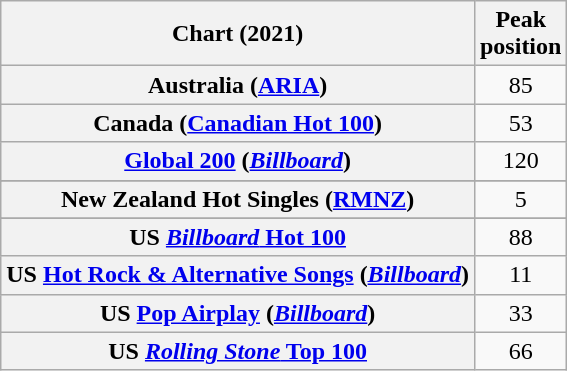<table class="wikitable sortable plainrowheaders" style="text-align:center">
<tr>
<th scope="col">Chart (2021)</th>
<th scope="col">Peak<br>position</th>
</tr>
<tr>
<th scope="row">Australia (<a href='#'>ARIA</a>)</th>
<td>85</td>
</tr>
<tr>
<th scope="row">Canada (<a href='#'>Canadian Hot 100</a>)</th>
<td>53</td>
</tr>
<tr>
<th scope="row"><a href='#'>Global 200</a> (<em><a href='#'>Billboard</a></em>)</th>
<td>120</td>
</tr>
<tr>
</tr>
<tr>
<th scope="row">New Zealand Hot Singles (<a href='#'>RMNZ</a>)</th>
<td>5</td>
</tr>
<tr>
</tr>
<tr>
<th scope="row">US <a href='#'><em>Billboard</em> Hot 100</a></th>
<td>88</td>
</tr>
<tr>
<th scope="row">US <a href='#'>Hot Rock & Alternative Songs</a> (<em><a href='#'>Billboard</a></em>)</th>
<td>11</td>
</tr>
<tr>
<th scope="row">US <a href='#'>Pop Airplay</a> (<em><a href='#'>Billboard</a></em>)</th>
<td>33</td>
</tr>
<tr>
<th scope="row">US <a href='#'><em>Rolling Stone</em> Top 100</a></th>
<td>66</td>
</tr>
</table>
